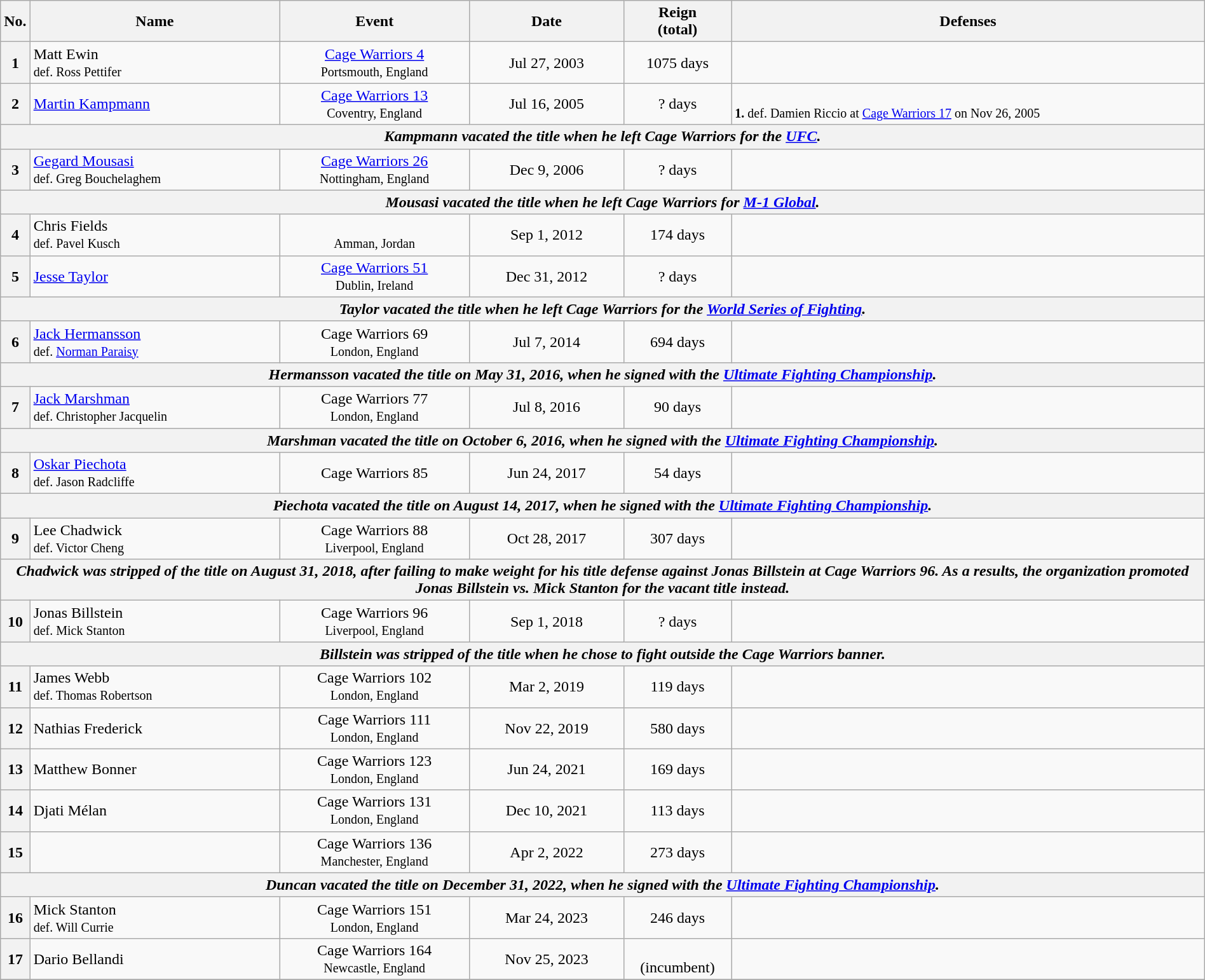<table class="wikitable" style="width:100%; font-size:100%;">
<tr>
<th style= width:1%;">No.</th>
<th style= width:21%;">Name</th>
<th style= width:16%;">Event</th>
<th style=width:13%;">Date</th>
<th style=width:9%;">Reign<br>(total)</th>
<th style= width:49%;">Defenses</th>
</tr>
<tr>
<th>1</th>
<td align=left> Matt Ewin<br><small>def. Ross Pettifer</small></td>
<td align=center><a href='#'>Cage Warriors 4</a><br><small>Portsmouth, England</small></td>
<td align=center>Jul 27, 2003</td>
<td align=center>1075 days</td>
<td><br><br>
</td>
</tr>
<tr>
<th>2</th>
<td align=left> <a href='#'>Martin Kampmann</a></td>
<td align=center><a href='#'>Cage Warriors 13</a><br><small> Coventry, England</small></td>
<td align=center>Jul 16, 2005</td>
<td align=center>? days</td>
<td><br><small><strong>1.</strong> def. Damien Riccio at <a href='#'>Cage Warriors 17</a> on Nov 26, 2005</small></td>
</tr>
<tr>
<th align="center" colspan="6"><em>Kampmann vacated the title when he left Cage Warriors for the <a href='#'>UFC</a>.</em></th>
</tr>
<tr>
<th>3</th>
<td align=left> <a href='#'>Gegard Mousasi</a><br><small>def. Greg Bouchelaghem</small></td>
<td align=center><a href='#'>Cage Warriors 26</a><br><small> Nottingham, England</small></td>
<td align=center>Dec 9, 2006</td>
<td align=center>? days</td>
<td></td>
</tr>
<tr>
<th align="center" colspan="6"><em>Mousasi vacated the title when he left Cage Warriors for <a href='#'>M-1 Global</a>.</em></th>
</tr>
<tr>
<th>4</th>
<td align=left> Chris Fields<br><small>def. Pavel Kusch</small></td>
<td align=center><br><small>Amman, Jordan</small></td>
<td align=center>Sep 1, 2012</td>
<td align=center>174 days</td>
<td></td>
</tr>
<tr>
<th>5</th>
<td align=left> <a href='#'>Jesse Taylor</a></td>
<td align=center><a href='#'>Cage Warriors 51</a><br><small> Dublin, Ireland</small></td>
<td align=center>Dec 31, 2012</td>
<td align=center>? days</td>
<td><br></td>
</tr>
<tr>
<th align="center" colspan="6"><em>Taylor vacated the title when he left Cage Warriors for the <a href='#'>World Series of Fighting</a>.</em></th>
</tr>
<tr>
<th>6</th>
<td align=left> <a href='#'>Jack Hermansson</a><br><small>def. <a href='#'>Norman Paraisy</a></small></td>
<td align=center>Cage Warriors 69<br><small> London, England</small></td>
<td align=center>Jul 7, 2014</td>
<td align=center>694 days</td>
<td><br><br>
</td>
</tr>
<tr>
<th align="center" colspan="6"><em>Hermansson vacated the title on May 31, 2016, when he signed with the <a href='#'>Ultimate Fighting Championship</a>.</em></th>
</tr>
<tr>
<th>7</th>
<td align=left> <a href='#'>Jack Marshman</a><br><small>def. Christopher Jacquelin</small></td>
<td align=center>Cage Warriors 77<br><small> London, England</small></td>
<td align=center>Jul 8, 2016</td>
<td align=center>90 days</td>
<td></td>
</tr>
<tr>
<th align="center" colspan="6"><em>Marshman vacated the title on October 6, 2016, when he signed with the <a href='#'>Ultimate Fighting Championship</a>.</em></th>
</tr>
<tr>
<th>8</th>
<td align=left> <a href='#'>Oskar Piechota</a><br><small>def. Jason Radcliffe</small></td>
<td align=center>Cage Warriors 85<br></td>
<td align=center>Jun 24, 2017</td>
<td align=center>54 days</td>
<td></td>
</tr>
<tr>
<th align="center" colspan="6"><em>Piechota vacated the title on August 14, 2017, when he signed with the <a href='#'>Ultimate Fighting Championship</a>.</em></th>
</tr>
<tr>
<th>9</th>
<td align=left> Lee Chadwick<br><small>def. Victor Cheng</small></td>
<td align=center>Cage Warriors 88<br><small> Liverpool, England</small></td>
<td align=center>Oct 28, 2017</td>
<td align=center>307 days</td>
<td></td>
</tr>
<tr>
<th align="center" colspan="6"><em>Chadwick was stripped of the title on August 31, 2018, after failing to make weight for his title defense against Jonas Billstein at Cage Warriors 96. As a results, the organization promoted Jonas Billstein vs. Mick Stanton for the vacant title instead.</em></th>
</tr>
<tr>
<th>10</th>
<td align=left> Jonas Billstein<br><small>def. Mick Stanton</small></td>
<td align=center>Cage Warriors 96<br><small> Liverpool, England</small></td>
<td align=center>Sep 1, 2018</td>
<td align=center>? days</td>
<td></td>
</tr>
<tr>
<th align="center" colspan="6"><em>Billstein was stripped of the title when he chose to fight outside the Cage Warriors banner.</em></th>
</tr>
<tr>
<th>11</th>
<td align=left> James Webb<br><small>def. Thomas Robertson</small></td>
<td align=center>Cage Warriors 102<br><small> London, England</small></td>
<td align=center>Mar 2, 2019</td>
<td align=center>119 days</td>
<td><br></td>
</tr>
<tr>
<th>12</th>
<td align=left> Nathias Frederick</td>
<td align=center>Cage Warriors 111<br><small> London, England</small></td>
<td align=center>Nov 22, 2019</td>
<td align=center>580 days</td>
<td><br></td>
</tr>
<tr>
<th>13</th>
<td align=left> Matthew Bonner</td>
<td align=center>Cage Warriors 123<br><small> London, England</small></td>
<td align=center>Jun 24, 2021</td>
<td align=center>169 days</td>
<td></td>
</tr>
<tr>
<th>14</th>
<td align=left> Djati Mélan</td>
<td align=center>Cage Warriors 131<br><small> London, England</small></td>
<td align=center>Dec 10, 2021</td>
<td align=center>113 days</td>
<td></td>
</tr>
<tr>
<th>15</th>
<td align=left></td>
<td align=center>Cage Warriors 136<br><small> Manchester, England</small></td>
<td align=center>Apr 2, 2022</td>
<td align=center>273 days</td>
<td><br></td>
</tr>
<tr>
<th align="center" colspan="6"><em>Duncan vacated the title on December 31, 2022, when he signed with the <a href='#'>Ultimate Fighting Championship</a>.</em></th>
</tr>
<tr>
<th>16</th>
<td align=left> Mick Stanton<br><small>def. Will Currie</small></td>
<td align=center>Cage Warriors 151<br><small> London, England</small></td>
<td align=center>Mar 24, 2023</td>
<td align=center>246 days</td>
<td><br></td>
</tr>
<tr>
<th>17</th>
<td align=left> Dario Bellandi</td>
<td align=center>Cage Warriors 164<br><small> Newcastle, England</small></td>
<td align=center>Nov 25, 2023</td>
<td align=center><br>(incumbent)<br></td>
<td><br><br>
</td>
</tr>
<tr>
</tr>
</table>
